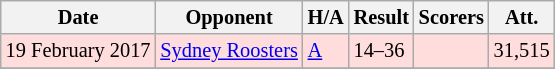<table class="wikitable" style="font-size:85%;">
<tr>
<th>Date</th>
<th>Opponent</th>
<th>H/A</th>
<th>Result</th>
<th>Scorers</th>
<th>Att.</th>
</tr>
<tr style="background:#ffdddd">
<td>19 February 2017</td>
<td> <a href='#'>Sydney Roosters</a></td>
<td><a href='#'>A</a></td>
<td>14–36</td>
<td></td>
<td>31,515</td>
</tr>
<tr>
</tr>
</table>
